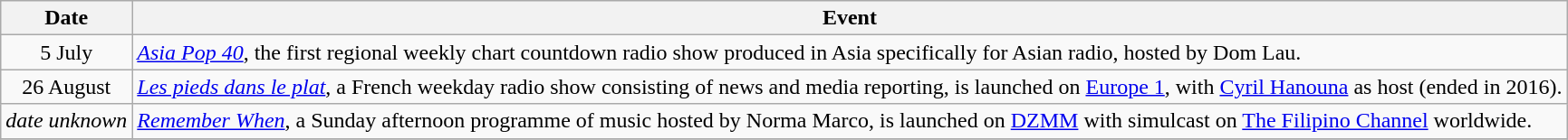<table class="wikitable">
<tr>
<th>Date</th>
<th>Event</th>
</tr>
<tr>
<td style="text-align:center;">5 July</td>
<td><em><a href='#'>Asia Pop 40</a></em>, the first regional weekly chart countdown radio show produced in Asia specifically for Asian radio, hosted by Dom Lau.</td>
</tr>
<tr>
<td style="text-align:center;">26 August</td>
<td><em><a href='#'>Les pieds dans le plat</a></em>, a French weekday radio show consisting of news and media reporting, is launched on <a href='#'>Europe 1</a>, with <a href='#'>Cyril Hanouna</a> as host (ended in 2016).</td>
</tr>
<tr>
<td style="text-align:center;"><em>date unknown</em></td>
<td><em><a href='#'>Remember When</a></em>, a Sunday afternoon programme of music hosted by Norma Marco, is launched on <a href='#'>DZMM</a> with simulcast on <a href='#'>The Filipino Channel</a> worldwide.</td>
</tr>
<tr>
</tr>
</table>
